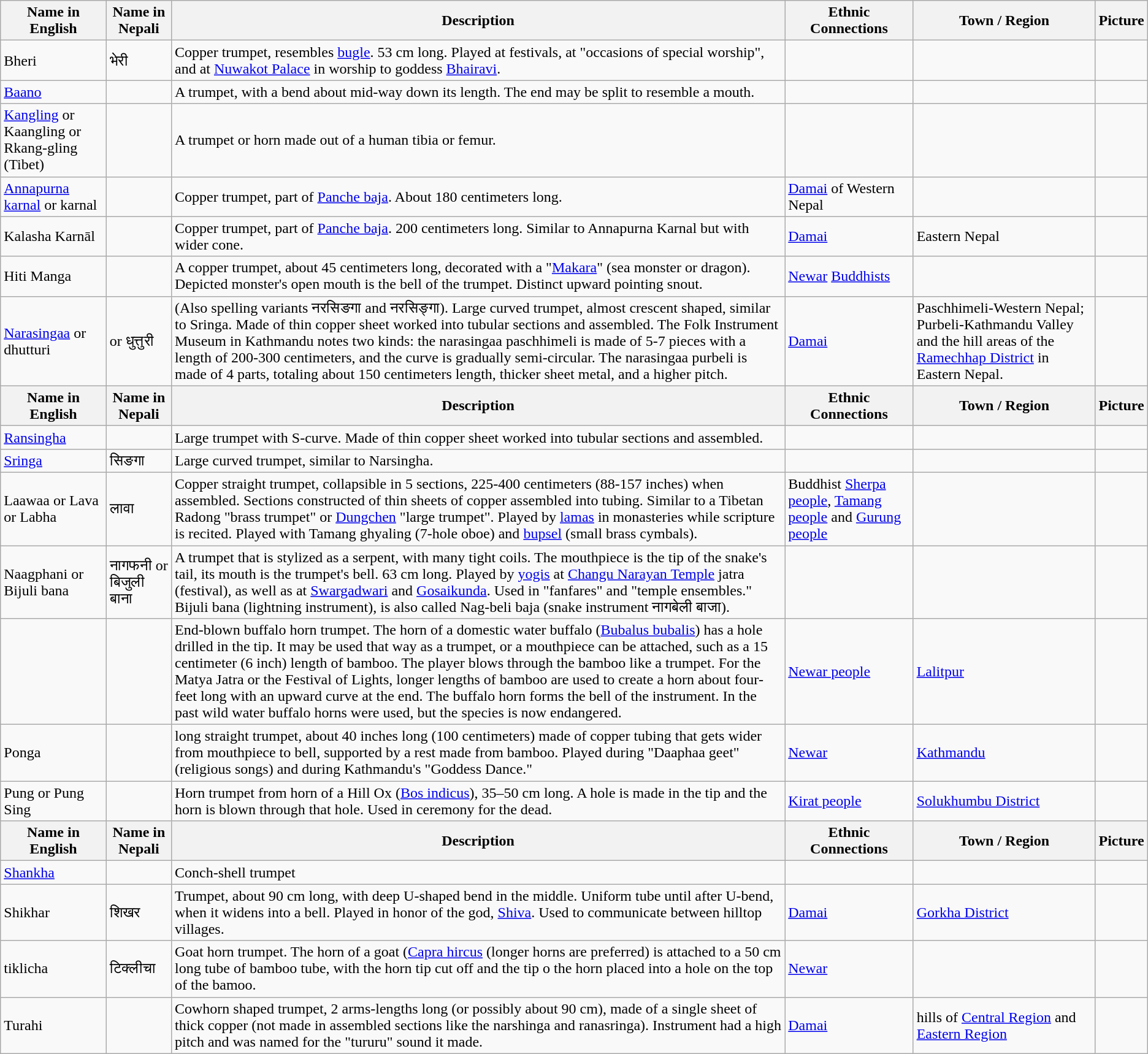<table class="wikitable">
<tr>
<th>Name in English</th>
<th>Name in Nepali</th>
<th>Description</th>
<th>Ethnic Connections</th>
<th>Town / Region</th>
<th>Picture</th>
</tr>
<tr>
<td>Bheri</td>
<td>भेरी</td>
<td>Copper trumpet, resembles <a href='#'>bugle</a>. 53 cm long. Played at festivals, at "occasions of special worship", and at <a href='#'>Nuwakot Palace</a> in worship to goddess <a href='#'>Bhairavi</a>.</td>
<td></td>
<td></td>
<td></td>
</tr>
<tr>
<td><a href='#'>Baano</a></td>
<td></td>
<td>A trumpet, with a bend about mid-way down its length. The end may be split to resemble a mouth.</td>
<td></td>
<td></td>
<td></td>
</tr>
<tr>
<td><a href='#'>Kangling</a> or Kaangling or Rkang-gling (Tibet)</td>
<td></td>
<td>A trumpet or horn made out of a human tibia or femur.</td>
<td></td>
<td></td>
<td></td>
</tr>
<tr>
<td><a href='#'>Annapurna karnal</a> or karnal</td>
<td></td>
<td>Copper trumpet, part of <a href='#'>Panche baja</a>. About 180 centimeters long.</td>
<td><a href='#'>Damai</a> of Western Nepal</td>
<td></td>
<td></td>
</tr>
<tr>
<td>Kalasha Karnāl</td>
<td></td>
<td>Copper trumpet, part of <a href='#'>Panche baja</a>. 200 centimeters long. Similar to Annapurna Karnal but with wider cone.</td>
<td><a href='#'>Damai</a></td>
<td>Eastern Nepal</td>
<td></td>
</tr>
<tr>
<td>Hiti Manga</td>
<td></td>
<td>A copper trumpet, about 45 centimeters long, decorated with a "<a href='#'>Makara</a>" (sea monster or dragon). Depicted monster's open mouth is the bell of the trumpet. Distinct upward pointing snout.</td>
<td><a href='#'>Newar</a> <a href='#'>Buddhists</a></td>
<td></td>
<td></td>
</tr>
<tr>
<td><a href='#'>Narasingaa</a> or dhutturi</td>
<td> or धुत्तुरी</td>
<td> (Also spelling variants नरसिङगा and नरसिङ्गा). Large curved trumpet, almost crescent shaped, similar to Sringa. Made of thin copper sheet worked into tubular sections and assembled. The Folk Instrument Museum in Kathmandu notes two kinds: the narasingaa paschhimeli is made of 5-7 pieces with a length of 200-300 centimeters, and the curve is gradually semi-circular. The narasingaa purbeli is made of 4 parts, totaling about 150 centimeters length, thicker sheet metal, and a higher pitch.</td>
<td><a href='#'>Damai</a></td>
<td>Paschhimeli-Western Nepal; Purbeli-Kathmandu Valley and the hill areas of the <a href='#'>Ramechhap District</a> in Eastern Nepal.</td>
<td></td>
</tr>
<tr>
<th>Name in English</th>
<th>Name in Nepali</th>
<th>Description</th>
<th>Ethnic Connections</th>
<th>Town / Region</th>
<th>Picture</th>
</tr>
<tr>
<td><a href='#'>Ransingha</a></td>
<td></td>
<td>Large trumpet with S-curve. Made of thin copper sheet worked into tubular sections and assembled.</td>
<td></td>
<td></td>
<td></td>
</tr>
<tr>
<td><a href='#'>Sringa</a></td>
<td>सिङगा</td>
<td>Large curved trumpet, similar to Narsingha.</td>
<td></td>
<td></td>
<td></td>
</tr>
<tr>
<td>Laawaa or Lava or Labha</td>
<td>लावा</td>
<td>Copper straight trumpet, collapsible in 5 sections, 225-400 centimeters (88-157 inches) when assembled. Sections constructed of thin sheets of copper assembled into tubing. Similar to a Tibetan Radong "brass trumpet" or <a href='#'>Dungchen</a> "large trumpet". Played by <a href='#'>lamas</a> in monasteries while scripture is recited. Played with Tamang ghyaling (7-hole oboe) and <a href='#'>bupsel</a> (small brass cymbals).</td>
<td>Buddhist <a href='#'>Sherpa people</a>, <a href='#'>Tamang people</a> and <a href='#'>Gurung people</a></td>
<td></td>
<td></td>
</tr>
<tr>
<td>Naagphani or Bijuli bana</td>
<td>नागफनी or बिजुली बाना</td>
<td>A trumpet that is stylized as a serpent, with many tight coils. The mouthpiece is the tip of the snake's tail, its mouth is the trumpet's bell. 63 cm long. Played by <a href='#'>yogis</a> at <a href='#'>Changu Narayan Temple</a> jatra (festival), as well as at <a href='#'>Swargadwari</a> and <a href='#'>Gosaikunda</a>. Used in "fanfares" and "temple ensembles." Bijuli bana (lightning instrument), is also called Nag-beli baja (snake instrument नागबेली बाजा).</td>
<td></td>
<td></td>
<td></td>
</tr>
<tr>
<td></td>
<td></td>
<td>End-blown buffalo horn trumpet. The horn of a domestic water buffalo (<a href='#'>Bubalus bubalis</a>) has a hole drilled in the tip. It may be used that way as a trumpet, or a mouthpiece can be attached, such as a 15 centimeter (6 inch) length of bamboo. The player blows through the bamboo like a trumpet. For the Matya Jatra or the Festival of Lights, longer lengths of bamboo are used to create a horn about four-feet long with an upward curve at the end. The buffalo horn forms the bell of the instrument. In the past wild water buffalo horns were used, but the species is now endangered.</td>
<td><a href='#'>Newar people</a></td>
<td><a href='#'>Lalitpur</a></td>
<td></td>
</tr>
<tr>
<td>Ponga</td>
<td></td>
<td>long straight trumpet, about 40 inches long (100 centimeters) made of copper tubing that gets wider from mouthpiece to bell, supported by a rest made from bamboo. Played during "Daaphaa geet" (religious songs) and during Kathmandu's "Goddess Dance."</td>
<td><a href='#'>Newar</a></td>
<td><a href='#'>Kathmandu</a></td>
<td></td>
</tr>
<tr>
<td>Pung or Pung Sing</td>
<td></td>
<td>Horn trumpet from horn of a Hill Ox (<a href='#'>Bos indicus</a>), 35–50 cm long. A hole is made in the tip and the horn is blown through that hole. Used in ceremony for the dead.</td>
<td><a href='#'>Kirat people</a></td>
<td><a href='#'>Solukhumbu District</a></td>
<td></td>
</tr>
<tr>
<th>Name in English</th>
<th>Name in Nepali</th>
<th>Description</th>
<th>Ethnic Connections</th>
<th>Town / Region</th>
<th>Picture</th>
</tr>
<tr>
<td><a href='#'>Shankha</a></td>
<td></td>
<td>Conch-shell trumpet</td>
<td></td>
<td></td>
<td></td>
</tr>
<tr>
<td>Shikhar</td>
<td>शिखर</td>
<td>Trumpet, about 90 cm long, with deep U-shaped bend in the middle. Uniform tube until after U-bend, when it widens into a bell. Played in honor of the god, <a href='#'>Shiva</a>. Used to communicate between hilltop villages.</td>
<td><a href='#'>Damai</a></td>
<td><a href='#'>Gorkha District</a></td>
<td></td>
</tr>
<tr>
<td>tiklicha</td>
<td>टिक्लीचा</td>
<td>Goat horn trumpet. The horn of a goat (<a href='#'>Capra hircus</a> (longer horns are preferred) is attached to a 50 cm long tube of bamboo tube, with the horn tip cut off and the tip o the horn placed into a hole on the top of the bamoo.</td>
<td><a href='#'>Newar</a></td>
<td></td>
<td></td>
</tr>
<tr>
<td>Turahi</td>
<td></td>
<td>Cowhorn shaped trumpet, 2 arms-lengths long (or possibly about 90 cm), made of a single sheet of thick copper (not made in assembled sections like the narshinga and ranasringa). Instrument had a high pitch and was named for the "tururu" sound it made.</td>
<td><a href='#'>Damai</a></td>
<td>hills of <a href='#'>Central Region</a> and <a href='#'>Eastern Region</a></td>
<td></td>
</tr>
</table>
